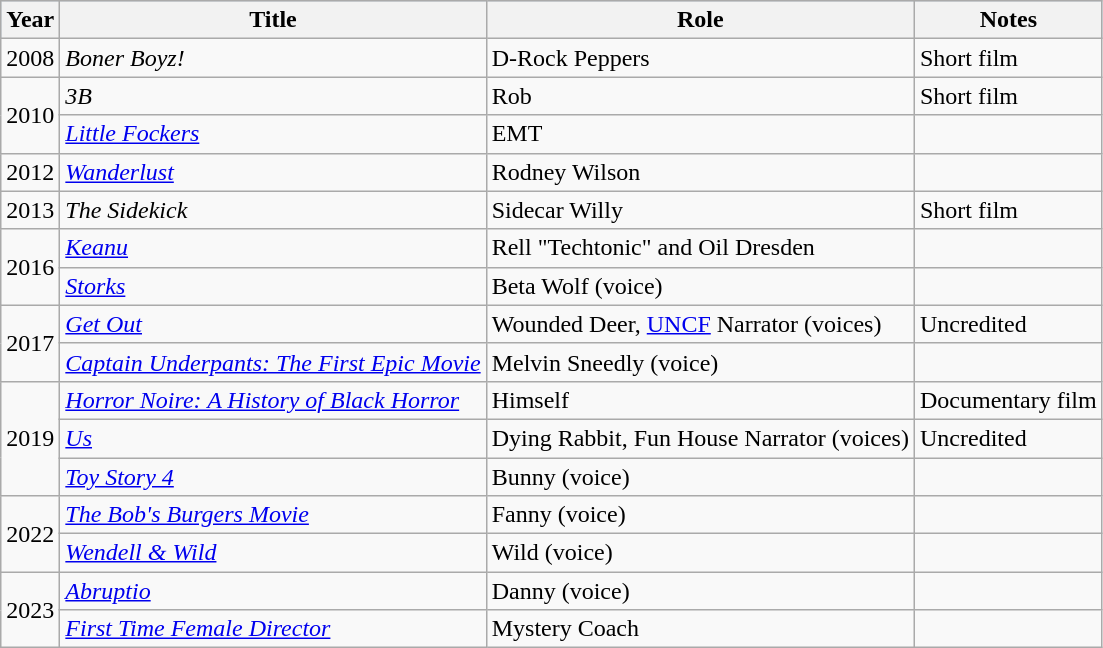<table class="wikitable sortable unsortable">
<tr style="background:#b0c4de; text-align:center;">
<th>Year</th>
<th>Title</th>
<th>Role</th>
<th>Notes</th>
</tr>
<tr>
<td>2008</td>
<td><em>Boner Boyz!</em></td>
<td>D-Rock Peppers</td>
<td>Short film</td>
</tr>
<tr>
<td rowspan=2>2010</td>
<td><em>3B</em></td>
<td>Rob</td>
<td>Short film</td>
</tr>
<tr>
<td><em><a href='#'>Little Fockers</a></em></td>
<td>EMT</td>
<td></td>
</tr>
<tr>
<td>2012</td>
<td><em><a href='#'>Wanderlust</a></em></td>
<td>Rodney Wilson</td>
<td></td>
</tr>
<tr>
<td>2013</td>
<td><em>The Sidekick</em></td>
<td>Sidecar Willy</td>
<td>Short film</td>
</tr>
<tr>
<td rowspan=2>2016</td>
<td><em><a href='#'>Keanu</a></em></td>
<td>Rell "Techtonic" and Oil Dresden</td>
<td></td>
</tr>
<tr>
<td><em><a href='#'>Storks</a></em></td>
<td>Beta Wolf (voice)</td>
<td></td>
</tr>
<tr>
<td rowspan=2>2017</td>
<td><em><a href='#'>Get Out</a></em></td>
<td>Wounded Deer, <a href='#'>UNCF</a> Narrator (voices)</td>
<td>Uncredited</td>
</tr>
<tr>
<td><em><a href='#'>Captain Underpants: The First Epic Movie</a></em></td>
<td>Melvin Sneedly (voice)</td>
<td></td>
</tr>
<tr>
<td rowspan=3>2019</td>
<td><em><a href='#'>Horror Noire: A History of Black Horror</a></em></td>
<td>Himself</td>
<td>Documentary film</td>
</tr>
<tr>
<td><em><a href='#'>Us</a></em></td>
<td>Dying Rabbit, Fun House Narrator (voices)</td>
<td>Uncredited</td>
</tr>
<tr>
<td><em><a href='#'>Toy Story 4</a></em></td>
<td>Bunny (voice)</td>
<td></td>
</tr>
<tr>
<td rowspan="2">2022</td>
<td><em><a href='#'>The Bob's Burgers Movie</a></em></td>
<td>Fanny (voice)</td>
<td></td>
</tr>
<tr>
<td><em><a href='#'>Wendell & Wild</a></em></td>
<td>Wild (voice)</td>
<td></td>
</tr>
<tr>
<td rowspan="2">2023</td>
<td><em><a href='#'>Abruptio</a></em></td>
<td>Danny (voice)</td>
<td></td>
</tr>
<tr>
<td><em><a href='#'>First Time Female Director</a></em></td>
<td>Mystery Coach</td>
<td></td>
</tr>
</table>
